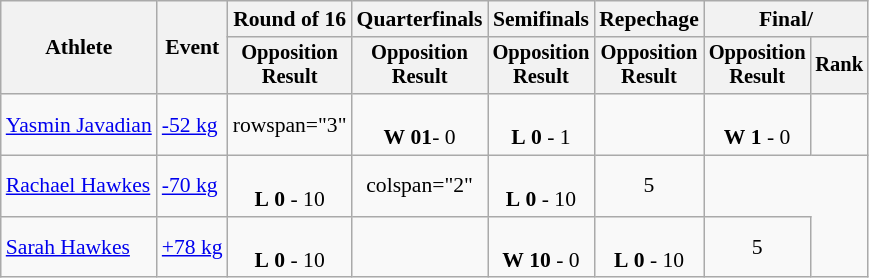<table class="wikitable" style="font-size:90%;">
<tr>
<th rowspan=2>Athlete</th>
<th rowspan=2>Event</th>
<th>Round of 16</th>
<th>Quarterfinals</th>
<th>Semifinals</th>
<th>Repechage</th>
<th colspan=2>Final/</th>
</tr>
<tr style="font-size:95%">
<th>Opposition<br>Result</th>
<th>Opposition<br>Result</th>
<th>Opposition<br>Result</th>
<th>Opposition<br>Result</th>
<th>Opposition<br>Result</th>
<th>Rank</th>
</tr>
<tr align=center>
<td align=left><a href='#'>Yasmin Javadian</a></td>
<td align=left><a href='#'>-52 kg</a></td>
<td>rowspan="3" </td>
<td><br><strong>W</strong> <strong>01</strong>- 0</td>
<td><br><strong>L</strong> <strong>0</strong> - 1</td>
<td></td>
<td><br><strong>W</strong> <strong>1</strong> - 0</td>
<td></td>
</tr>
<tr align=center>
<td align=left><a href='#'>Rachael Hawkes</a></td>
<td align=left><a href='#'>-70 kg</a></td>
<td><br><strong>L</strong> <strong>0</strong> - 10</td>
<td>colspan="2" </td>
<td><br><strong>L</strong> <strong>0</strong> - 10</td>
<td>5</td>
</tr>
<tr align=center>
<td align=left><a href='#'>Sarah Hawkes</a></td>
<td align=left><a href='#'>+78 kg</a></td>
<td><br><strong>L</strong> <strong>0</strong> - 10</td>
<td></td>
<td><br><strong>W</strong> <strong>10</strong> - 0</td>
<td><br><strong>L</strong> <strong>0</strong> - 10</td>
<td>5</td>
</tr>
</table>
